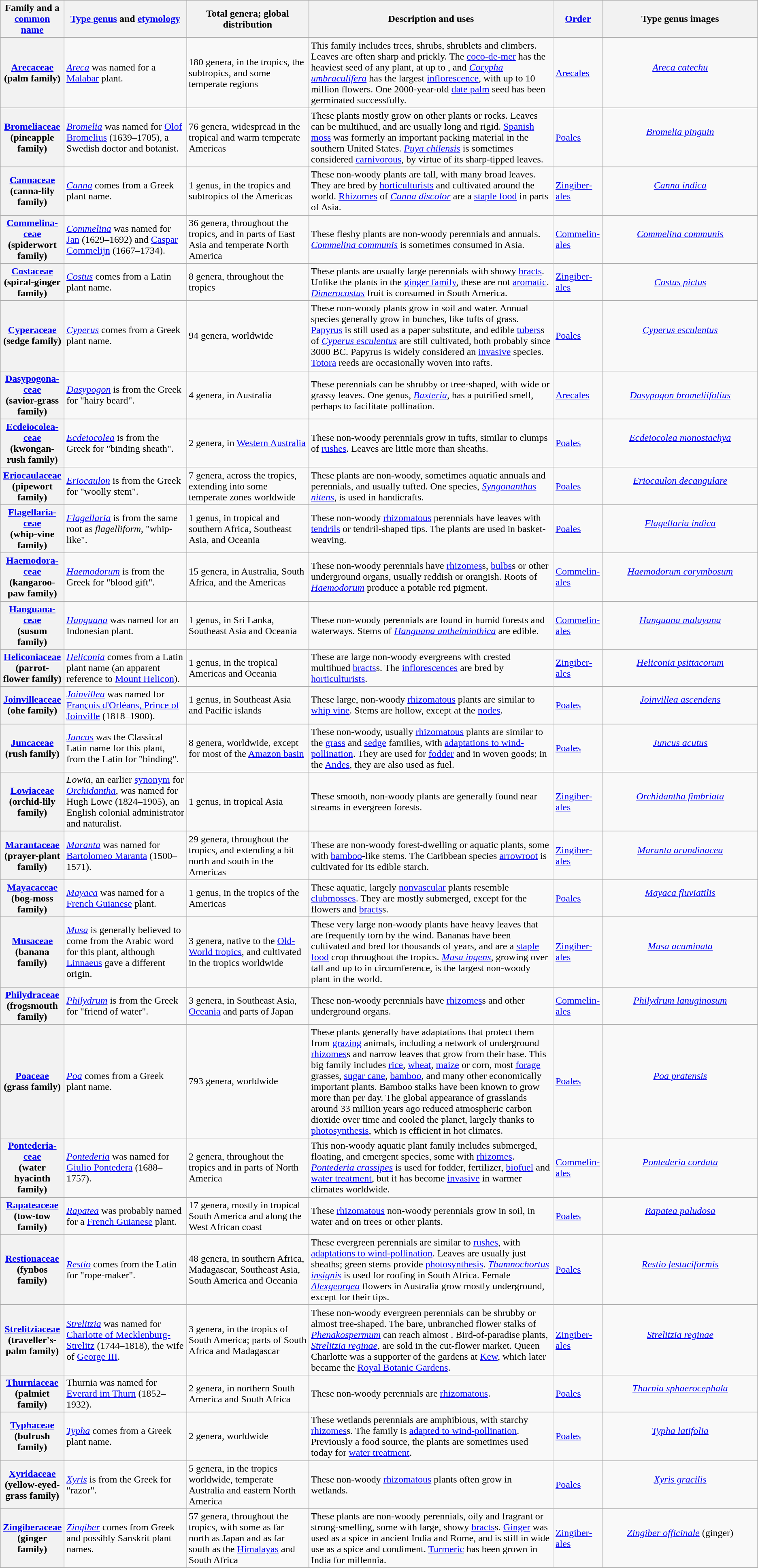<table class="sortable wikitable plainrowheaders">
<tr>
<th scope="col" width="1%">Family and a <a href='#'>common name</a></th>
<th scope="col" width="15%"><a href='#'>Type genus</a> and <a href='#'>etymology</a></th>
<th scope="col" width="15%">Total genera; global distribution</th>
<th scope="col" class="unsortable" style="min-width:160px;" width="30%">Description and uses</th>
<th scope="col" width="1%"><a href='#'>Order</a></th>
<th scope="col" class="unsortable" width="1%" style="min-width:247px;">Type genus images</th>
</tr>
<tr>
<th scope="row"><a href='#'>Arecaceae</a><br>(palm family)</th>
<td><em><a href='#'>Areca</a></em> was named for a <a href='#'>Malabar</a> plant.</td>
<td>180 genera, in the tropics, the subtropics, and some temperate regions</td>
<td>This family includes trees, shrubs, shrublets and climbers. Leaves are often sharp and prickly. The <a href='#'>coco-de-mer</a> has the heaviest seed of any plant, at up to , and <em><a href='#'>Corypha umbraculifera</a></em> has the largest <a href='#'>inflorescence</a>, with up to 10 million flowers. One 2000-year-old <a href='#'>date palm</a> seed has been germinated successfully.</td>
<td><a href='#'>Arecales</a></td>
<td style="padding: 2px; text-align: center"><em><a href='#'>Areca catechu</a></em><br><br>
</td>
</tr>
<tr>
<th scope="row"><a href='#'>Bromeliaceae</a><br>(pineapple family)</th>
<td><em><a href='#'>Bromelia</a></em> was named for <a href='#'>Olof Bromelius</a> (1639–1705), a Swedish doctor and botanist.</td>
<td>76 genera, widespread in the tropical and warm temperate Americas</td>
<td>These plants mostly grow on other plants or rocks. Leaves can be multihued, and are usually long and rigid. <a href='#'>Spanish moss</a> was formerly an important packing material in the southern United States. <em><a href='#'>Puya chilensis</a></em> is sometimes considered <a href='#'>carnivorous</a>, by virtue of its sharp-tipped leaves.</td>
<td><a href='#'>Poales</a></td>
<td style="padding: 2px; text-align: center"><em><a href='#'>Bromelia pinguin</a></em><br><br>
</td>
</tr>
<tr>
<th scope="row"><a href='#'>Cannaceae</a><br>(canna-lily family)</th>
<td><em><a href='#'>Canna</a></em> comes from a Greek plant name.</td>
<td>1 genus, in the tropics and subtropics of the Americas</td>
<td>These non-woody plants are tall, with many broad leaves. They are bred by <a href='#'>horticulturists</a> and cultivated around the world. <a href='#'>Rhizomes</a> of <em><a href='#'>Canna discolor</a></em> are a <a href='#'>staple food</a> in parts of Asia.</td>
<td><a href='#'>Zingiber­ales</a></td>
<td style="padding: 2px; text-align: center"><em><a href='#'>Canna indica</a></em><br><br>
</td>
</tr>
<tr>
<th scope="row"><a href='#'>Commelina­ceae</a><br>(spiderwort family)</th>
<td><em><a href='#'>Commelina</a></em> was named for <a href='#'>Jan</a> (1629–1692) and <a href='#'>Caspar Commelijn</a> (1667–1734).</td>
<td>36 genera, throughout the tropics, and in parts of East Asia and temperate North America</td>
<td>These fleshy plants are non-woody perennials and annuals. <em><a href='#'>Commelina communis</a></em> is sometimes consumed in Asia.</td>
<td><a href='#'>Commelin­ales</a></td>
<td style="padding: 2px; text-align: center"><em><a href='#'>Commelina communis</a></em> <br><br>
</td>
</tr>
<tr>
<th scope="row"><a href='#'>Costaceae</a><br>(spiral-ginger family)</th>
<td><em><a href='#'>Costus</a></em> comes from a Latin plant name.</td>
<td>8 genera, throughout the tropics</td>
<td>These plants are usually large perennials with showy <a href='#'>bracts</a>. Unlike the plants in the <a href='#'>ginger family</a>, these are not <a href='#'>aromatic</a>. <em><a href='#'>Dimerocostus</a></em> fruit is consumed in South America.</td>
<td><a href='#'>Zingiber­ales</a></td>
<td style="padding: 2px; text-align: center"><em><a href='#'>Costus pictus</a></em> <br></td>
</tr>
<tr>
<th scope="row"><a href='#'>Cyperaceae</a><br>(sedge family)</th>
<td><em><a href='#'>Cyperus</a></em> comes from a Greek plant name.</td>
<td>94 genera, worldwide</td>
<td>These non-woody plants grow in soil and water. Annual species generally grow in bunches, like tufts of grass. <a href='#'>Papyrus</a> is still used as a paper substitute, and edible <a href='#'>tubers</a>s of <em><a href='#'>Cyperus esculentus</a></em> are still cultivated, both probably since 3000 BC. Papyrus is widely considered an <a href='#'>invasive</a> species. <a href='#'>Totora</a> reeds are occasionally woven into rafts.</td>
<td><a href='#'>Poales</a></td>
<td style="padding: 2px; text-align: center"><em><a href='#'>Cyperus esculentus</a></em><br><br>
</td>
</tr>
<tr>
<th scope="row"><a href='#'>Dasypogona­ceae</a><br>(savior-grass family)</th>
<td><em><a href='#'>Dasypogon</a></em> is from the Greek for "hairy beard".</td>
<td>4 genera, in  Australia</td>
<td>These perennials can be shrubby or tree-shaped, with wide or grassy leaves. One genus, <em><a href='#'>Baxteria</a></em>, has a putrified smell, perhaps to facilitate pollination.</td>
<td><a href='#'>Arecales</a></td>
<td style="padding: 2px; text-align: center"><em><a href='#'>Dasypogon bromeliifolius</a></em><br> </td>
</tr>
<tr>
<th scope="row"><a href='#'>Ecdeiocolea­ceae</a><br>(kwongan-rush family)</th>
<td><em><a href='#'>Ecdeiocolea</a></em> is from the Greek for "binding sheath".</td>
<td>2 genera, in <a href='#'>Western Australia</a></td>
<td>These non-woody perennials grow in tufts, similar to clumps of <a href='#'>rushes</a>. Leaves are little more than sheaths.</td>
<td><a href='#'>Poales</a></td>
<td style="padding: 2px; text-align: center"><em><a href='#'>Ecdeiocolea monostachya</a></em><br><br>
</td>
</tr>
<tr>
<th scope="row"><a href='#'>Eriocaulaceae</a><br>(pipewort family)</th>
<td><em><a href='#'>Eriocaulon</a></em> is from the Greek for "woolly stem".</td>
<td>7 genera, across the tropics, extending into some temperate zones worldwide</td>
<td>These plants are non-woody, sometimes aquatic annuals and perennials, and usually tufted. One species, <em><a href='#'>Syngonanthus nitens</a></em>, is used in handicrafts.</td>
<td><a href='#'>Poales</a></td>
<td style="padding: 2px; text-align: center"><em><a href='#'>Eriocaulon decangulare</a></em><br><br>
</td>
</tr>
<tr>
<th scope="row"><a href='#'>Flagellaria­ceae</a><br>(whip-vine family)</th>
<td><em><a href='#'>Flagellaria</a></em> is from the same root as <em>flagelliform</em>, "whip-like".</td>
<td>1 genus, in  tropical and southern Africa, Southeast Asia, and Oceania</td>
<td>These non-woody <a href='#'>rhizomatous</a> perennials have leaves with <a href='#'>tendrils</a> or tendril-shaped tips. The plants are used in basket-weaving.</td>
<td><a href='#'>Poales</a></td>
<td style="padding: 2px; text-align: center"><em><a href='#'>Flagellaria indica</a></em><br><br>
</td>
</tr>
<tr>
<th scope="row"><a href='#'>Haemodora­ceae</a><br>(kangaroo-paw family)</th>
<td><em><a href='#'>Haemodorum</a></em> is from the Greek for "blood gift".</td>
<td>15 genera, in  Australia, South Africa, and the Americas</td>
<td>These non-woody perennials have <a href='#'>rhizomes</a>s, <a href='#'>bulbs</a>s or other underground organs, usually reddish or orangish. Roots of <em><a href='#'>Haemodorum</a></em> produce a potable red pigment.</td>
<td><a href='#'>Commelin­ales</a></td>
<td style="padding: 2px; text-align: center"><em><a href='#'>Haemodorum corymbosum</a></em><br><br>
</td>
</tr>
<tr>
<th scope="row"><a href='#'>Hanguana­ceae</a><br>(susum family)</th>
<td><em><a href='#'>Hanguana</a></em> was named for an Indonesian plant.</td>
<td>1 genus, in Sri Lanka, Southeast Asia and Oceania</td>
<td>These non-woody perennials are found in humid forests and waterways. Stems of <em><a href='#'>Hanguana anthelminthica</a></em> are edible.</td>
<td><a href='#'>Commelin­ales</a></td>
<td style="padding: 2px; text-align: center"><em><a href='#'>Hanguana malayana</a></em><br><br>
</td>
</tr>
<tr>
<th scope="row"><a href='#'>Heliconiaceae</a><br>(parrot-flower family)</th>
<td><em><a href='#'>Heliconia</a></em> comes from a Latin plant name (an apparent reference to <a href='#'>Mount Helicon</a>).</td>
<td>1 genus, in the tropical Americas and Oceania</td>
<td>These are large non-woody evergreens with crested multihued <a href='#'>bracts</a>s. The <a href='#'>inflorescences</a> are bred by <a href='#'>horticulturists</a>.</td>
<td><a href='#'>Zingiber­ales</a></td>
<td style="padding: 2px; text-align: center"><em><a href='#'>Heliconia psittacorum</a></em><br><br>
</td>
</tr>
<tr>
<th scope="row"><a href='#'>Joinvilleaceae</a><br>(ohe family)</th>
<td><em><a href='#'>Joinvillea</a></em> was named for <a href='#'>François d'Orléans, Prince of Joinville</a> (1818–1900).</td>
<td>1 genus, in  Southeast Asia and Pacific islands</td>
<td>These large, non-woody <a href='#'>rhizomatous</a> plants are similar to <a href='#'>whip vine</a>. Stems are hollow, except at the <a href='#'>nodes</a>.</td>
<td><a href='#'>Poales</a></td>
<td style="padding: 2px; text-align: center"><em><a href='#'>Joinvillea ascendens</a></em><br><br>
</td>
</tr>
<tr>
<th scope="row"><a href='#'>Juncaceae</a><br>(rush family)</th>
<td><em><a href='#'>Juncus</a></em> was the Classical Latin name for this plant, from the Latin for "binding".</td>
<td>8 genera, worldwide, except for most of the <a href='#'>Amazon basin</a></td>
<td>These non-woody, usually <a href='#'>rhizomatous</a> plants are  similar to the <a href='#'>grass</a> and <a href='#'>sedge</a> families, with <a href='#'>adaptations to wind-pollination</a>. They are used for <a href='#'>fodder</a> and in woven goods; in the <a href='#'>Andes</a>, they are also used as fuel.</td>
<td><a href='#'>Poales</a></td>
<td style="padding: 2px; text-align: center"><em><a href='#'>Juncus acutus</a></em><br><br>
</td>
</tr>
<tr>
<th scope="row"><a href='#'>Lowiaceae</a><br>(orchid-lily family)</th>
<td><em>Lowia</em>, an earlier <a href='#'>synonym</a> for <em><a href='#'>Orchidantha</a>,</em> was named for Hugh Lowe (1824–1905), an English colonial administrator and naturalist.</td>
<td>1 genus, in  tropical Asia</td>
<td>These smooth, non-woody plants are generally found near streams in evergreen forests.</td>
<td><a href='#'>Zingiber­ales</a></td>
<td style="padding: 2px; text-align: center"><em><a href='#'>Orchidantha fimbriata</a></em><br><br>
</td>
</tr>
<tr>
<th scope="row"><a href='#'>Marantaceae</a><br>(prayer-plant family)</th>
<td><a href='#'><em>Maranta</em></a> was named for <a href='#'>Bartolomeo Maranta</a> (1500–1571).</td>
<td>29 genera, throughout the tropics, and extending a bit north and south in the Americas</td>
<td>These are non-woody forest-dwelling or aquatic plants, some with <a href='#'>bamboo</a>-like stems. The Caribbean species <a href='#'>arrowroot</a> is cultivated for its edible starch.</td>
<td><a href='#'>Zingiber­ales</a></td>
<td style="padding: 2px; text-align: center"><em><a href='#'>Maranta arundinacea</a></em><br><br> </td>
</tr>
<tr>
<th scope="row"><a href='#'>Mayacaceae</a><br>(bog-moss family)</th>
<td><em><a href='#'>Mayaca</a></em> was named for a <a href='#'>French Guianese</a> plant.</td>
<td>1 genus, in the tropics of the Americas</td>
<td>These aquatic, largely <a href='#'>nonvascular</a> plants resemble <a href='#'>clubmosses</a>. They are mostly submerged, except for the flowers and <a href='#'>bracts</a>s.</td>
<td><a href='#'>Poales</a></td>
<td style="padding: 2px; text-align: center"><em><a href='#'>Mayaca fluviatilis</a></em><br><br>
</td>
</tr>
<tr>
<th scope="row"><a href='#'>Musaceae</a><br>(banana family)</th>
<td><a href='#'><em>Musa</em></a> is generally believed to come from the Arabic word for this plant, although <a href='#'>Linnaeus</a> gave a different origin.</td>
<td>3 genera, native to the <a href='#'>Old-World tropics</a>, and cultivated in the tropics worldwide</td>
<td>These very large non-woody plants have heavy leaves that are frequently torn by the wind. Bananas have been cultivated and bred for thousands of years, and are a <a href='#'>staple food</a> crop throughout the tropics. <em><a href='#'>Musa ingens</a></em>, growing over  tall and up to  in circumference, is the largest non-woody plant in the world.</td>
<td><a href='#'>Zingiber­ales</a></td>
<td style="padding: 2px; text-align: center"><em><a href='#'>Musa acuminata</a></em><br><br>
</td>
</tr>
<tr>
<th scope="row"><a href='#'>Philydraceae</a><br>(frogsmouth family)</th>
<td><em><a href='#'>Philydrum</a></em> is from the Greek for "friend of water".</td>
<td>3 genera, in  Southeast Asia, <a href='#'>Oceania</a> and parts of Japan</td>
<td>These non-woody perennials have <a href='#'>rhizomes</a>s and other underground organs.</td>
<td><a href='#'>Commelin­ales</a></td>
<td style="padding: 2px; text-align: center"><em><a href='#'>Philydrum lanuginosum</a></em><br><br>
</td>
</tr>
<tr>
<th scope="row"><a href='#'>Poaceae</a><br>(grass family)</th>
<td><em><a href='#'>Poa</a></em> comes from a Greek plant name.</td>
<td>793 genera, worldwide</td>
<td>These plants generally have adaptations that protect them from <a href='#'>grazing</a> animals, including a network of underground <a href='#'>rhizomes</a>s and narrow leaves that grow from their base. This big family includes <a href='#'>rice</a>, <a href='#'>wheat</a>, <a href='#'>maize</a> or corn, most <a href='#'>forage</a> grasses, <a href='#'>sugar cane</a>, <a href='#'>bamboo</a>, and many other economically important plants. Bamboo stalks have been known to grow more than  per day. The global appearance of grasslands around 33 million years ago reduced atmospheric carbon dioxide over time and cooled the planet, largely thanks to <a href='#'> photosynthesis</a>, which is efficient in hot climates.</td>
<td><a href='#'>Poales</a></td>
<td style="padding: 2px; text-align: center"><em><a href='#'>Poa pratensis</a></em><br><br>
</td>
</tr>
<tr>
<th scope="row"><a href='#'>Pontederia­ceae</a><br>(water hyacinth family)</th>
<td><em><a href='#'>Pontederia</a></em> was named for <a href='#'>Giulio Pontedera</a> (1688–1757).</td>
<td>2 genera, throughout the tropics and in parts of North America</td>
<td>This non-woody aquatic plant family includes submerged, floating, and emergent species, some with <a href='#'>rhizomes</a>. <em><a href='#'>Pontederia crassipes</a></em> is used for fodder, fertilizer, <a href='#'>biofuel</a> and <a href='#'>water treatment</a>, but it has become <a href='#'>invasive</a> in warmer climates worldwide.</td>
<td><a href='#'>Commelin­ales</a></td>
<td style="padding: 2px; text-align: center"><em><a href='#'>Pontederia cordata</a></em><br><br>
</td>
</tr>
<tr>
<th scope="row"><a href='#'>Rapateaceae</a><br>(tow-tow family)</th>
<td><em><a href='#'>Rapatea</a></em> was probably named for a <a href='#'>French Guianese</a> plant.</td>
<td>17 genera, mostly in tropical South America and along the West African coast</td>
<td>These <a href='#'>rhizomatous</a> non-woody perennials grow in soil, in water and on trees or other plants.</td>
<td><a href='#'>Poales</a></td>
<td style="padding: 2px; text-align: center"><em><a href='#'>Rapatea paludosa</a></em><br><br>
</td>
</tr>
<tr>
<th scope="row"><a href='#'>Restionaceae</a><br>(fynbos family)</th>
<td><em><a href='#'>Restio</a></em> comes from the Latin for "rope-maker".</td>
<td>48 genera, in southern Africa, Madagascar, Southeast Asia, South America and Oceania</td>
<td>These evergreen perennials are similar to <a href='#'>rushes</a>, with <a href='#'>adaptations to wind-pollination</a>. Leaves are usually just sheaths; green stems provide <a href='#'>photosynthesis</a>. <em><a href='#'>Thamnochortus insignis</a></em> is used for roofing in South Africa. Female <em><a href='#'>Alexgeorgea</a></em> flowers in Australia grow mostly underground, except for their tips.</td>
<td><a href='#'>Poales</a></td>
<td style="padding: 2px; text-align: center"><em><a href='#'>Restio festuciformis</a></em><br><br>
</td>
</tr>
<tr>
<th scope="row"><a href='#'>Strelitziaceae</a><br>(traveller's-palm family)</th>
<td><em><a href='#'>Strelitzia</a></em> was named for <a href='#'>Charlotte of Mecklenburg-Strelitz</a> (1744–1818), the wife of <a href='#'>George III</a>.</td>
<td>3 genera, in the tropics of South America; parts of South Africa and Madagascar</td>
<td>These non-woody evergreen perennials can be shrubby or almost tree-shaped. The bare, unbranched flower stalks of <em><a href='#'>Phenakospermum</a></em> can reach almost . Bird-of-paradise plants, <em><a href='#'>Strelitzia reginae</a></em>, are sold in the cut-flower market. Queen Charlotte was a supporter of the gardens at <a href='#'>Kew</a>, which later became the <a href='#'>Royal Botanic Gardens</a>.</td>
<td><a href='#'>Zingiber­ales</a></td>
<td style="padding: 2px; text-align: center"><em><a href='#'>Strelitzia reginae</a></em><br><br>
</td>
</tr>
<tr>
<th scope="row"><a href='#'>Thurniaceae</a><br>(palmiet family)</th>
<td>Thurnia was named for <a href='#'>Everard im Thurn</a> (1852–1932).</td>
<td>2 genera, in  northern South America and South Africa</td>
<td>These non-woody perennials are <a href='#'>rhizomatous</a>.</td>
<td><a href='#'>Poales</a></td>
<td style="padding: 2px; text-align: center"><em><a href='#'>Thurnia sphaerocephala</a></em><br><br>
</td>
</tr>
<tr>
<th scope="row"><a href='#'>Typhaceae</a><br>(bulrush family)</th>
<td><em><a href='#'>Typha</a></em> comes from a Greek plant name.</td>
<td>2 genera, worldwide</td>
<td>These wetlands perennials are amphibious, with starchy <a href='#'>rhizomes</a>s. The family is <a href='#'>adapted to wind-pollination</a>. Previously a food source, the plants are sometimes used today for <a href='#'>water treatment</a>.</td>
<td><a href='#'>Poales</a></td>
<td style="padding: 2px; text-align: center"><em><a href='#'>Typha latifolia</a></em><br><br>
</td>
</tr>
<tr>
<th scope="row"><a href='#'>Xyridaceae</a><br>(yellow-eyed-grass family)</th>
<td><em><a href='#'>Xyris</a></em> is from the Greek for "razor".</td>
<td>5 genera, in the tropics worldwide, temperate Australia and eastern North America</td>
<td>These non-woody <a href='#'>rhizomatous</a> plants often grow in wetlands.</td>
<td><a href='#'>Poales</a></td>
<td style="padding: 2px; text-align: center"><em><a href='#'>Xyris gracilis</a></em><br><br>
</td>
</tr>
<tr>
<th scope="row"><a href='#'>Zingiberaceae</a><br>(ginger family)</th>
<td><em><a href='#'>Zingiber</a></em> comes from Greek and possibly Sanskrit plant names.</td>
<td>57 genera, throughout the tropics, with some as far north as Japan and as far south as the <a href='#'>Himalayas</a> and South Africa</td>
<td>These plants are non-woody perennials, oily and fragrant or strong-smelling, some with large, showy <a href='#'>bracts</a>s. <a href='#'>Ginger</a> was used as a spice in ancient India and Rome, and is still in wide use as a spice and condiment. <a href='#'>Turmeric</a> has been grown in India for millennia.</td>
<td><a href='#'>Zingiber­ales</a></td>
<td style="padding: 2px; text-align: center"><em><a href='#'>Zingiber officinale</a></em> (ginger)<br><br>
</td>
</tr>
<tr>
</tr>
</table>
